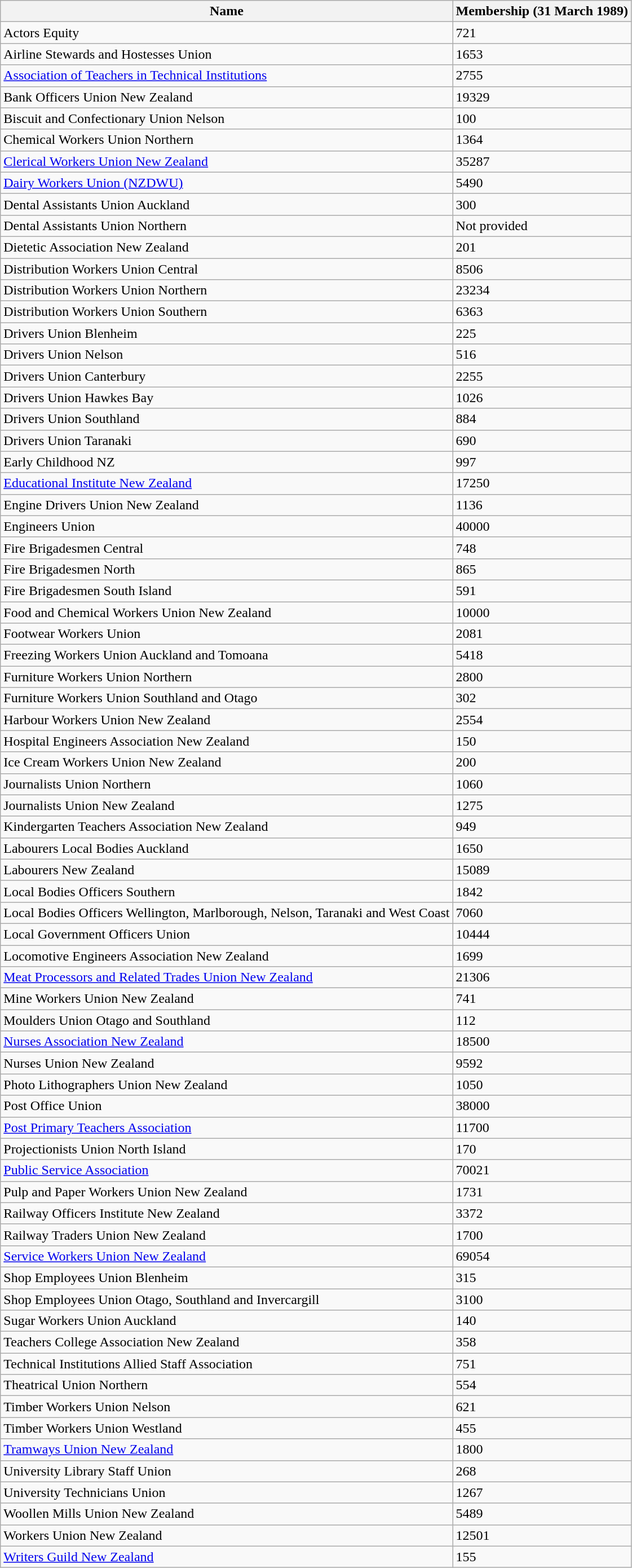<table class="wikitable sortable">
<tr>
<th>Name </th>
<th>Membership (31 March 1989)</th>
</tr>
<tr>
<td>Actors Equity</td>
<td>721</td>
</tr>
<tr>
<td>Airline Stewards and Hostesses Union</td>
<td>1653</td>
</tr>
<tr>
<td><a href='#'>Association of Teachers in Technical Institutions</a></td>
<td>2755</td>
</tr>
<tr>
<td>Bank Officers Union New Zealand</td>
<td>19329</td>
</tr>
<tr>
<td>Biscuit and Confectionary Union Nelson</td>
<td>100</td>
</tr>
<tr>
<td>Chemical Workers Union Northern</td>
<td>1364</td>
</tr>
<tr>
<td><a href='#'>Clerical Workers Union New Zealand</a></td>
<td>35287</td>
</tr>
<tr>
<td><a href='#'>Dairy Workers Union (NZDWU)</a></td>
<td>5490</td>
</tr>
<tr>
<td>Dental Assistants Union Auckland</td>
<td>300</td>
</tr>
<tr>
<td>Dental Assistants Union Northern</td>
<td>Not provided</td>
</tr>
<tr>
<td>Dietetic Association New Zealand</td>
<td>201</td>
</tr>
<tr>
<td>Distribution Workers Union Central</td>
<td>8506</td>
</tr>
<tr>
<td>Distribution Workers Union Northern</td>
<td>23234</td>
</tr>
<tr>
<td>Distribution Workers Union Southern</td>
<td>6363</td>
</tr>
<tr>
<td>Drivers Union Blenheim</td>
<td>225</td>
</tr>
<tr>
<td>Drivers Union Nelson</td>
<td>516</td>
</tr>
<tr>
<td>Drivers Union Canterbury</td>
<td>2255</td>
</tr>
<tr>
<td>Drivers Union Hawkes Bay</td>
<td>1026</td>
</tr>
<tr>
<td>Drivers Union Southland</td>
<td>884</td>
</tr>
<tr>
<td>Drivers Union Taranaki</td>
<td>690</td>
</tr>
<tr>
<td>Early Childhood NZ</td>
<td>997</td>
</tr>
<tr>
<td><a href='#'>Educational Institute New Zealand</a></td>
<td>17250</td>
</tr>
<tr>
<td>Engine Drivers Union New Zealand</td>
<td>1136</td>
</tr>
<tr>
<td>Engineers Union</td>
<td>40000</td>
</tr>
<tr>
<td>Fire Brigadesmen Central</td>
<td>748</td>
</tr>
<tr>
<td>Fire Brigadesmen North</td>
<td>865</td>
</tr>
<tr>
<td>Fire Brigadesmen South Island</td>
<td>591</td>
</tr>
<tr>
<td>Food and Chemical Workers Union New Zealand</td>
<td>10000</td>
</tr>
<tr>
<td>Footwear Workers Union</td>
<td>2081</td>
</tr>
<tr>
<td>Freezing Workers Union Auckland and Tomoana</td>
<td>5418</td>
</tr>
<tr>
<td>Furniture Workers Union Northern</td>
<td>2800</td>
</tr>
<tr>
<td>Furniture Workers Union Southland and Otago</td>
<td>302</td>
</tr>
<tr>
<td>Harbour Workers Union New Zealand</td>
<td>2554</td>
</tr>
<tr>
<td>Hospital Engineers Association New Zealand</td>
<td>150</td>
</tr>
<tr>
<td>Ice Cream Workers Union New Zealand</td>
<td>200</td>
</tr>
<tr>
<td>Journalists Union Northern</td>
<td>1060</td>
</tr>
<tr>
<td>Journalists Union New Zealand</td>
<td>1275</td>
</tr>
<tr>
<td>Kindergarten Teachers Association New Zealand</td>
<td>949</td>
</tr>
<tr>
<td>Labourers Local Bodies Auckland</td>
<td>1650</td>
</tr>
<tr>
<td>Labourers New Zealand</td>
<td>15089</td>
</tr>
<tr>
<td>Local Bodies Officers Southern</td>
<td>1842</td>
</tr>
<tr>
<td>Local Bodies Officers Wellington, Marlborough, Nelson, Taranaki and West Coast</td>
<td>7060</td>
</tr>
<tr>
<td>Local Government Officers Union</td>
<td>10444</td>
</tr>
<tr>
<td>Locomotive Engineers Association New Zealand</td>
<td>1699</td>
</tr>
<tr>
<td><a href='#'>Meat Processors and Related Trades Union New Zealand</a></td>
<td>21306</td>
</tr>
<tr>
<td>Mine Workers Union New Zealand</td>
<td>741</td>
</tr>
<tr>
<td>Moulders Union Otago and Southland</td>
<td>112</td>
</tr>
<tr>
<td><a href='#'>Nurses Association New Zealand</a></td>
<td>18500</td>
</tr>
<tr>
<td>Nurses Union New Zealand</td>
<td>9592</td>
</tr>
<tr>
<td>Photo Lithographers Union New Zealand</td>
<td>1050</td>
</tr>
<tr>
<td>Post Office Union</td>
<td>38000</td>
</tr>
<tr>
<td><a href='#'>Post Primary Teachers Association</a></td>
<td>11700</td>
</tr>
<tr>
<td>Projectionists Union North Island</td>
<td>170</td>
</tr>
<tr>
<td><a href='#'>Public Service Association</a></td>
<td>70021</td>
</tr>
<tr>
<td>Pulp and Paper Workers Union New Zealand</td>
<td>1731</td>
</tr>
<tr>
<td>Railway Officers Institute New Zealand</td>
<td>3372</td>
</tr>
<tr>
<td>Railway Traders Union New Zealand</td>
<td>1700</td>
</tr>
<tr>
<td><a href='#'>Service Workers Union New Zealand</a></td>
<td>69054</td>
</tr>
<tr>
<td>Shop Employees Union Blenheim</td>
<td>315</td>
</tr>
<tr>
<td>Shop Employees Union Otago, Southland and Invercargill</td>
<td>3100</td>
</tr>
<tr>
<td>Sugar Workers Union Auckland</td>
<td>140</td>
</tr>
<tr>
<td>Teachers College Association New Zealand</td>
<td>358</td>
</tr>
<tr>
<td>Technical Institutions Allied Staff Association</td>
<td>751</td>
</tr>
<tr>
<td>Theatrical Union Northern</td>
<td>554</td>
</tr>
<tr>
<td>Timber Workers Union Nelson</td>
<td>621</td>
</tr>
<tr>
<td>Timber Workers Union Westland</td>
<td>455</td>
</tr>
<tr>
<td><a href='#'>Tramways Union New Zealand</a></td>
<td>1800</td>
</tr>
<tr>
<td>University Library Staff Union</td>
<td>268</td>
</tr>
<tr>
<td>University Technicians Union</td>
<td>1267</td>
</tr>
<tr>
<td>Woollen Mills Union New Zealand</td>
<td>5489</td>
</tr>
<tr>
<td>Workers Union New Zealand</td>
<td>12501</td>
</tr>
<tr>
<td><a href='#'>Writers Guild New Zealand</a></td>
<td>155</td>
</tr>
</table>
